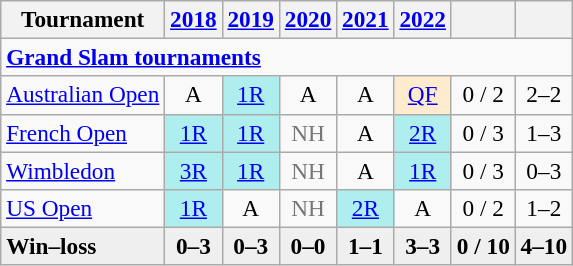<table class=wikitable style=text-align:center;font-size:97%>
<tr>
<th>Tournament</th>
<th><a href='#'>2018</a></th>
<th><a href='#'>2019</a></th>
<th><a href='#'>2020</a></th>
<th><a href='#'>2021</a></th>
<th><a href='#'>2022</a></th>
<th></th>
<th></th>
</tr>
<tr>
<td colspan="8" style="text-align:left"><strong><a href='#'>Grand Slam tournaments</a></strong></td>
</tr>
<tr>
<td align=left><a href='#'>Australian Open</a></td>
<td>A</td>
<td bgcolor=afeeee><a href='#'>1R</a></td>
<td>A</td>
<td>A</td>
<td bgcolor=ffebcd><a href='#'>QF</a></td>
<td>0 / 2</td>
<td>2–2</td>
</tr>
<tr>
<td align=left><a href='#'>French Open</a></td>
<td bgcolor=afeeee><a href='#'>1R</a></td>
<td bgcolor=afeeee><a href='#'>1R</a></td>
<td style=color:#767676>NH</td>
<td>A</td>
<td bgcolor=afeeee><a href='#'>2R</a></td>
<td>0 / 3</td>
<td>1–3</td>
</tr>
<tr>
<td align=left><a href='#'>Wimbledon</a></td>
<td bgcolor=afeeee><a href='#'>3R</a></td>
<td bgcolor=afeeee><a href='#'>1R</a></td>
<td style=color:#767676>NH</td>
<td>A</td>
<td bgcolor=afeeee><a href='#'>1R</a></td>
<td>0 / 3</td>
<td>0–3</td>
</tr>
<tr>
<td align=left><a href='#'>US Open</a></td>
<td bgcolor=afeeee><a href='#'>1R</a></td>
<td>A</td>
<td style=color:#767676>NH</td>
<td bgcolor=afeeee><a href='#'>2R</a></td>
<td>A</td>
<td>0 / 2</td>
<td>1–2</td>
</tr>
<tr style=font-weight:bold;background:#efefef>
<td style=text-align:left>Win–loss</td>
<td>0–3</td>
<td>0–3</td>
<td>0–0</td>
<td>1–1</td>
<td>3–3</td>
<td>0 / 10</td>
<td>4–10</td>
</tr>
</table>
